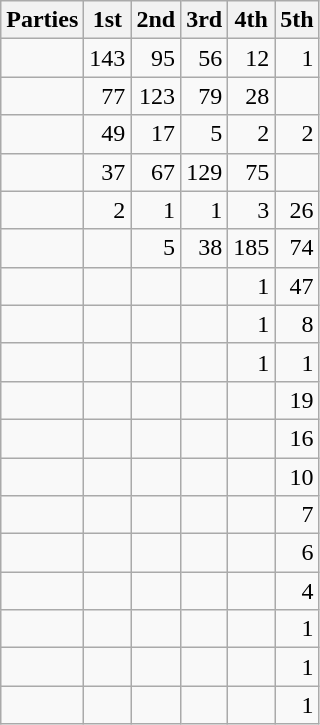<table class="wikitable" style="text-align:right;">
<tr>
<th style="text-align:left;">Parties</th>
<th>1st</th>
<th>2nd</th>
<th>3rd</th>
<th>4th</th>
<th>5th</th>
</tr>
<tr>
<td style="text-align:left;"></td>
<td>143</td>
<td>95</td>
<td>56</td>
<td>12</td>
<td>1</td>
</tr>
<tr>
<td style="text-align:left;"></td>
<td>77</td>
<td>123</td>
<td>79</td>
<td>28</td>
<td></td>
</tr>
<tr>
<td style="text-align:left;"></td>
<td>49</td>
<td>17</td>
<td>5</td>
<td>2</td>
<td>2</td>
</tr>
<tr>
<td style="text-align:left;"></td>
<td>37</td>
<td>67</td>
<td>129</td>
<td>75</td>
<td></td>
</tr>
<tr>
<td style="text-align:left;"></td>
<td>2</td>
<td>1</td>
<td>1</td>
<td>3</td>
<td>26</td>
</tr>
<tr>
<td style="text-align:left;"></td>
<td></td>
<td>5</td>
<td>38</td>
<td>185</td>
<td>74</td>
</tr>
<tr>
<td style="text-align:left;"></td>
<td></td>
<td></td>
<td></td>
<td>1</td>
<td>47</td>
</tr>
<tr>
<td style="text-align:left;"></td>
<td></td>
<td></td>
<td></td>
<td>1</td>
<td>8</td>
</tr>
<tr>
<td style="text-align:left;"></td>
<td></td>
<td></td>
<td></td>
<td>1</td>
<td>1</td>
</tr>
<tr>
<td style="text-align:left;"></td>
<td></td>
<td></td>
<td></td>
<td></td>
<td>19</td>
</tr>
<tr>
<td style="text-align:left;"></td>
<td></td>
<td></td>
<td></td>
<td></td>
<td>16</td>
</tr>
<tr>
<td style="text-align:left;"></td>
<td></td>
<td></td>
<td></td>
<td></td>
<td>10</td>
</tr>
<tr>
<td style="text-align:left;"></td>
<td></td>
<td></td>
<td></td>
<td></td>
<td>7</td>
</tr>
<tr>
<td style="text-align:left;"></td>
<td></td>
<td></td>
<td></td>
<td></td>
<td>6</td>
</tr>
<tr>
<td style="text-align:left;"></td>
<td></td>
<td></td>
<td></td>
<td></td>
<td>4</td>
</tr>
<tr>
<td style="text-align:left;"></td>
<td></td>
<td></td>
<td></td>
<td></td>
<td>1</td>
</tr>
<tr>
<td style="text-align:left;"></td>
<td></td>
<td></td>
<td></td>
<td></td>
<td>1</td>
</tr>
<tr>
<td style="text-align:left;"></td>
<td></td>
<td></td>
<td></td>
<td></td>
<td>1</td>
</tr>
</table>
